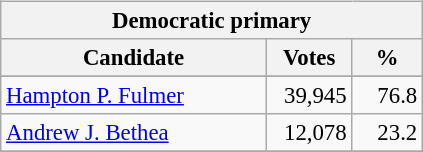<table class="wikitable" align="left" style="margin: 1em 1em 1em 0; font-size: 95%;">
<tr>
<th colspan="3">Democratic primary</th>
</tr>
<tr>
<th colspan="1" style="width: 170px">Candidate</th>
<th style="width: 50px">Votes</th>
<th style="width: 40px">%</th>
</tr>
<tr>
</tr>
<tr>
<td><a href='#'>Hampton P. Fulmer</a></td>
<td align="right">39,945</td>
<td align="right">76.8</td>
</tr>
<tr>
<td><a href='#'>Andrew J. Bethea</a></td>
<td align="right">12,078</td>
<td align="right">23.2</td>
</tr>
<tr>
</tr>
</table>
